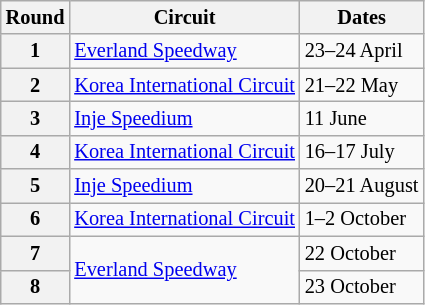<table class=wikitable style="font-size:85%;">
<tr>
<th>Round</th>
<th>Circuit</th>
<th>Dates</th>
</tr>
<tr>
<th>1</th>
<td> <a href='#'>Everland Speedway</a></td>
<td>23–24 April</td>
</tr>
<tr>
<th>2</th>
<td> <a href='#'>Korea International Circuit</a></td>
<td>21–22 May</td>
</tr>
<tr>
<th>3</th>
<td> <a href='#'>Inje Speedium</a></td>
<td>11 June</td>
</tr>
<tr>
<th>4</th>
<td> <a href='#'>Korea International Circuit</a></td>
<td>16–17 July</td>
</tr>
<tr>
<th>5</th>
<td> <a href='#'>Inje Speedium</a></td>
<td>20–21 August</td>
</tr>
<tr>
<th>6</th>
<td> <a href='#'>Korea International Circuit</a></td>
<td>1–2 October</td>
</tr>
<tr>
<th>7</th>
<td rowspan=2> <a href='#'>Everland Speedway</a></td>
<td>22 October</td>
</tr>
<tr>
<th>8</th>
<td>23 October</td>
</tr>
</table>
